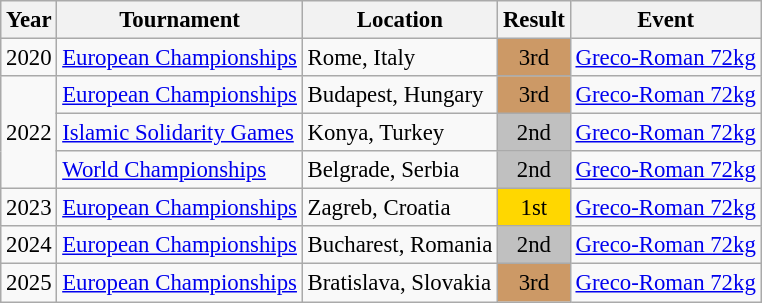<table class="wikitable" style="font-size:95%;">
<tr>
<th>Year</th>
<th>Tournament</th>
<th>Location</th>
<th>Result</th>
<th>Event</th>
</tr>
<tr>
<td>2020</td>
<td><a href='#'>European Championships</a></td>
<td>Rome, Italy</td>
<td align="center" bgcolor="cc9966">3rd</td>
<td><a href='#'>Greco-Roman 72kg</a></td>
</tr>
<tr>
<td rowspan=3>2022</td>
<td><a href='#'>European Championships</a></td>
<td>Budapest, Hungary</td>
<td align="center" bgcolor="cc9966">3rd</td>
<td><a href='#'>Greco-Roman 72kg</a></td>
</tr>
<tr>
<td><a href='#'>Islamic Solidarity Games</a></td>
<td>Konya, Turkey</td>
<td align="center" bgcolor="silver">2nd</td>
<td><a href='#'>Greco-Roman 72kg</a></td>
</tr>
<tr>
<td><a href='#'>World Championships</a></td>
<td>Belgrade, Serbia</td>
<td align="center" bgcolor="silver">2nd</td>
<td><a href='#'>Greco-Roman 72kg</a></td>
</tr>
<tr>
<td>2023</td>
<td><a href='#'>European Championships</a></td>
<td>Zagreb, Croatia</td>
<td align="center" bgcolor="gold">1st</td>
<td><a href='#'>Greco-Roman 72kg</a></td>
</tr>
<tr>
<td>2024</td>
<td><a href='#'>European Championships</a></td>
<td>Bucharest, Romania</td>
<td align="center" bgcolor="silver">2nd</td>
<td><a href='#'>Greco-Roman 72kg</a></td>
</tr>
<tr>
<td>2025</td>
<td><a href='#'>European Championships</a></td>
<td>Bratislava, Slovakia</td>
<td align="center" bgcolor="cc9966">3rd</td>
<td><a href='#'>Greco-Roman 72kg</a></td>
</tr>
</table>
